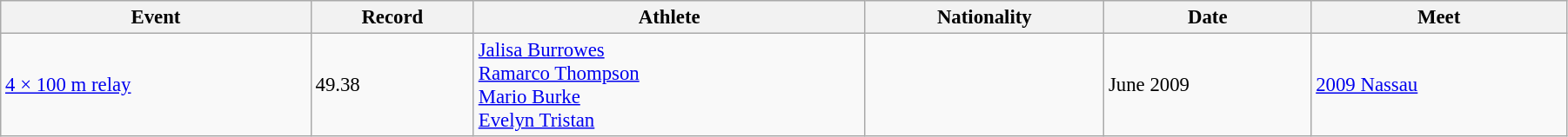<table class="wikitable" style="font-size:95%; width: 95%;">
<tr>
<th>Event</th>
<th>Record</th>
<th>Athlete</th>
<th>Nationality</th>
<th>Date</th>
<th>Meet</th>
</tr>
<tr>
<td><a href='#'>4 × 100 m relay</a></td>
<td>49.38</td>
<td><a href='#'>Jalisa Burrowes</a> <br> <a href='#'>Ramarco Thompson</a> <br> <a href='#'>Mario Burke</a> <br> <a href='#'>Evelyn Tristan</a></td>
<td></td>
<td>June 2009</td>
<td><a href='#'>2009 Nassau</a> </td>
</tr>
</table>
